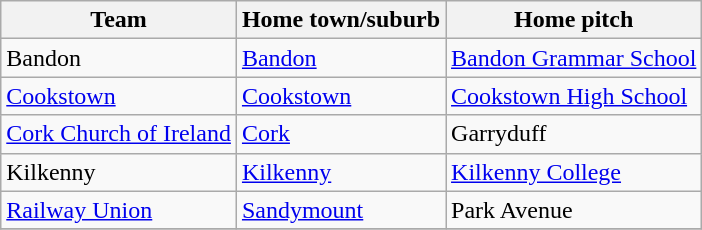<table class="wikitable sortable">
<tr>
<th>Team</th>
<th>Home town/suburb</th>
<th>Home pitch</th>
</tr>
<tr>
<td>Bandon</td>
<td><a href='#'>Bandon</a></td>
<td><a href='#'>Bandon Grammar School</a></td>
</tr>
<tr>
<td><a href='#'>Cookstown</a></td>
<td><a href='#'>Cookstown</a></td>
<td><a href='#'>Cookstown High School</a></td>
</tr>
<tr>
<td><a href='#'>Cork Church of Ireland</a></td>
<td><a href='#'>Cork</a></td>
<td>Garryduff</td>
</tr>
<tr>
<td>Kilkenny</td>
<td><a href='#'>Kilkenny</a></td>
<td><a href='#'>Kilkenny College</a></td>
</tr>
<tr>
<td><a href='#'>Railway Union</a></td>
<td><a href='#'>Sandymount</a></td>
<td>Park Avenue</td>
</tr>
<tr>
</tr>
</table>
